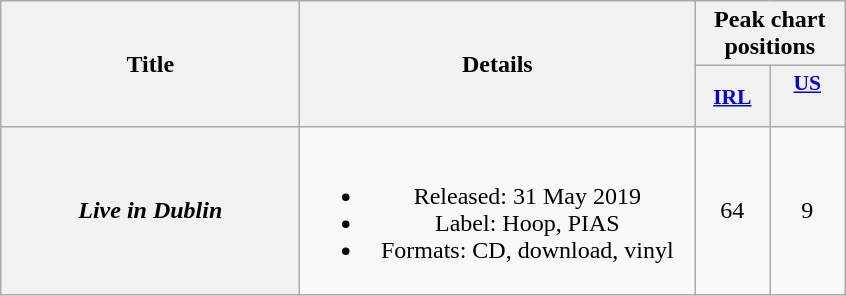<table class="wikitable plainrowheaders" style="text-align:center;" border="1">
<tr>
<th scope="col" rowspan="2" style="width:12em;">Title</th>
<th scope="col" rowspan="2" style="width:16em;">Details</th>
<th scope="col" colspan="2">Peak chart positions</th>
</tr>
<tr>
<th style="width:3em;font-size:90%;"><a href='#'>IRL</a><br></th>
<th style="width:3em;font-size:90%;"><a href='#'>US<br></a><br></th>
</tr>
<tr>
<th scope="row"><em>Live in Dublin</em><br></th>
<td><br><ul><li>Released: 31 May 2019</li><li>Label: Hoop, PIAS</li><li>Formats: CD, download, vinyl</li></ul></td>
<td>64</td>
<td>9</td>
</tr>
</table>
